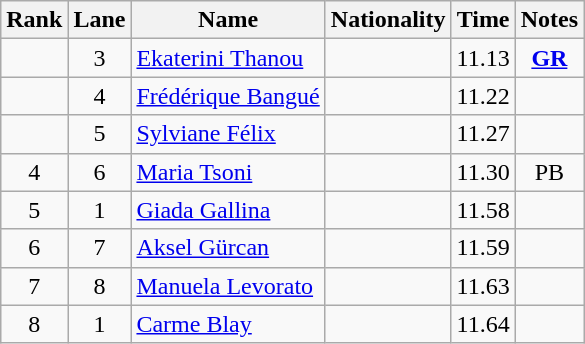<table class="wikitable sortable" style="text-align:center">
<tr>
<th>Rank</th>
<th>Lane</th>
<th>Name</th>
<th>Nationality</th>
<th>Time</th>
<th>Notes</th>
</tr>
<tr>
<td></td>
<td>3</td>
<td align=left><a href='#'>Ekaterini Thanou</a></td>
<td align=left></td>
<td>11.13</td>
<td><strong><a href='#'>GR</a></strong></td>
</tr>
<tr>
<td></td>
<td>4</td>
<td align=left><a href='#'>Frédérique Bangué</a></td>
<td align=left></td>
<td>11.22</td>
<td></td>
</tr>
<tr>
<td></td>
<td>5</td>
<td align=left><a href='#'>Sylviane Félix</a></td>
<td align=left></td>
<td>11.27</td>
<td></td>
</tr>
<tr>
<td>4</td>
<td>6</td>
<td align=left><a href='#'>Maria Tsoni</a></td>
<td align=left></td>
<td>11.30</td>
<td>PB</td>
</tr>
<tr>
<td>5</td>
<td>1</td>
<td align=left><a href='#'>Giada Gallina</a></td>
<td align=left></td>
<td>11.58</td>
<td></td>
</tr>
<tr>
<td>6</td>
<td>7</td>
<td align=left><a href='#'>Aksel Gürcan</a></td>
<td align=left></td>
<td>11.59</td>
<td></td>
</tr>
<tr>
<td>7</td>
<td>8</td>
<td align=left><a href='#'>Manuela Levorato</a></td>
<td align=left></td>
<td>11.63</td>
<td></td>
</tr>
<tr>
<td>8</td>
<td>1</td>
<td align=left><a href='#'>Carme Blay</a></td>
<td align=left></td>
<td>11.64</td>
<td></td>
</tr>
</table>
